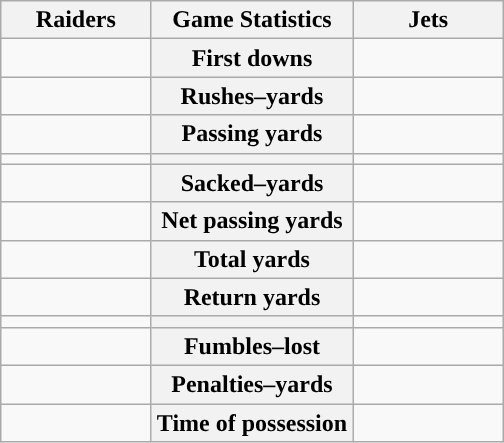<table class="wikitable" style="margin: 1em auto 1em auto">
<tr>
<th style="width:30%;">Raiders</th>
<th style="width:40%;">Game Statistics</th>
<th style="width:30%;">Jets</th>
</tr>
<tr>
<td style="text-align:right;"></td>
<th>First downs</th>
<td></td>
</tr>
<tr>
<td style="text-align:right;"></td>
<th>Rushes–yards</th>
<td></td>
</tr>
<tr>
<td style="text-align:right;"></td>
<th>Passing yards</th>
<td></td>
</tr>
<tr>
<td style="text-align:right;"></td>
<th></th>
<td></td>
</tr>
<tr>
<td style="text-align:right;"></td>
<th>Sacked–yards</th>
<td></td>
</tr>
<tr>
<td style="text-align:right;"></td>
<th>Net passing yards</th>
<td></td>
</tr>
<tr>
<td style="text-align:right;"></td>
<th>Total yards</th>
<td></td>
</tr>
<tr>
<td style="text-align:right;"></td>
<th>Return yards</th>
<td></td>
</tr>
<tr>
<td style="text-align:right;"></td>
<th></th>
<td></td>
</tr>
<tr>
<td style="text-align:right;"></td>
<th>Fumbles–lost</th>
<td></td>
</tr>
<tr>
<td style="text-align:right;"></td>
<th>Penalties–yards</th>
<td></td>
</tr>
<tr>
<td style="text-align:right;"></td>
<th>Time of possession</th>
<td></td>
</tr>
</table>
